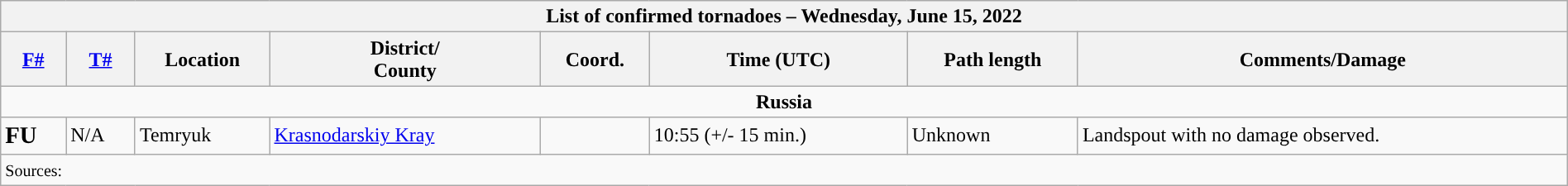<table class="wikitable collapsible" width="100%">
<tr>
<th colspan="8">List of confirmed tornadoes – Wednesday, June 15, 2022</th>
</tr>
<tr>
<th><a href='#'>F#</a></th>
<th><a href='#'>T#</a></th>
<th>Location</th>
<th>District/<br>County</th>
<th>Coord.</th>
<th>Time (UTC)</th>
<th>Path length</th>
<th>Comments/Damage</th>
</tr>
<tr>
<td colspan="8" align=center><strong>Russia</strong></td>
</tr>
<tr>
<td><big><strong>FU</strong></big></td>
<td>N/A</td>
<td>Temryuk</td>
<td><a href='#'>Krasnodarskiy Kray</a></td>
<td></td>
<td>10:55 (+/- 15 min.)</td>
<td>Unknown</td>
<td>Landspout with no damage observed.</td>
</tr>
<tr>
<td colspan="8"><small>Sources:  </small></td>
</tr>
</table>
